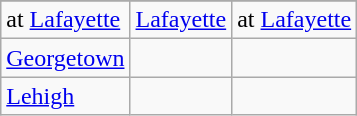<table class="wikitable">
<tr>
</tr>
<tr>
<td>at <a href='#'>Lafayette</a></td>
<td><a href='#'>Lafayette</a></td>
<td>at <a href='#'>Lafayette</a></td>
</tr>
<tr>
<td><a href='#'>Georgetown</a></td>
<td></td>
<td></td>
</tr>
<tr>
<td><a href='#'>Lehigh</a></td>
<td></td>
<td></td>
</tr>
</table>
